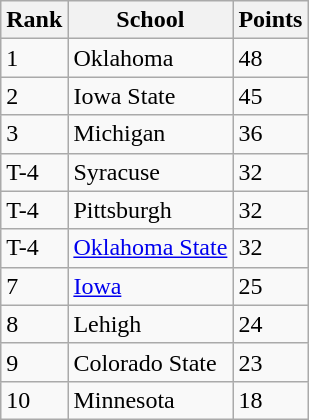<table class="wikitable">
<tr>
<th>Rank</th>
<th>School</th>
<th>Points</th>
</tr>
<tr>
<td>1</td>
<td>Oklahoma</td>
<td>48</td>
</tr>
<tr>
<td>2</td>
<td>Iowa State</td>
<td>45</td>
</tr>
<tr>
<td>3</td>
<td>Michigan</td>
<td>36</td>
</tr>
<tr>
<td>T-4</td>
<td>Syracuse</td>
<td>32</td>
</tr>
<tr>
<td>T-4</td>
<td>Pittsburgh</td>
<td>32</td>
</tr>
<tr>
<td>T-4</td>
<td><a href='#'>Oklahoma State</a></td>
<td>32</td>
</tr>
<tr>
<td>7</td>
<td><a href='#'>Iowa</a></td>
<td>25</td>
</tr>
<tr>
<td>8</td>
<td>Lehigh</td>
<td>24</td>
</tr>
<tr>
<td>9</td>
<td>Colorado State</td>
<td>23</td>
</tr>
<tr>
<td>10</td>
<td>Minnesota</td>
<td>18</td>
</tr>
</table>
